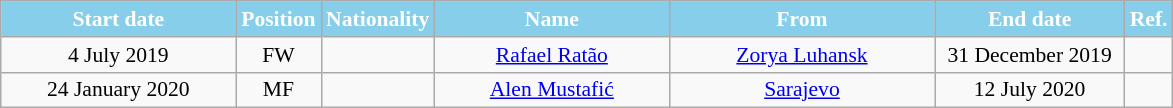<table class="wikitable"  style="text-align:center; font-size:90%; ">
<tr>
<th style="background:#87CEEB; color:#FFFFFF; width:150px;">Start date</th>
<th style="background:#87CEEB; color:#FFFFFF; width:50px;">Position</th>
<th style="background:#87CEEB; color:#FFFFFF; width:50px;">Nationality</th>
<th style="background:#87CEEB; color:#FFFFFF; width:150px;">Name</th>
<th style="background:#87CEEB; color:#FFFFFF; width:170px;">From</th>
<th style="background:#87CEEB; color:#FFFFFF; width:120px;">End date</th>
<th style="background:#87CEEB; color:#FFFFFF; width:25px;">Ref.</th>
</tr>
<tr>
<td>4 July 2019</td>
<td>FW</td>
<td></td>
<td><a href='#'>Rafael Ratão</a></td>
<td> <a href='#'>Zorya Luhansk</a></td>
<td>31 December 2019</td>
<td></td>
</tr>
<tr>
<td>24 January 2020</td>
<td>MF</td>
<td></td>
<td><a href='#'>Alen Mustafić</a></td>
<td> <a href='#'>Sarajevo</a></td>
<td>12 July 2020</td>
<td></td>
</tr>
</table>
